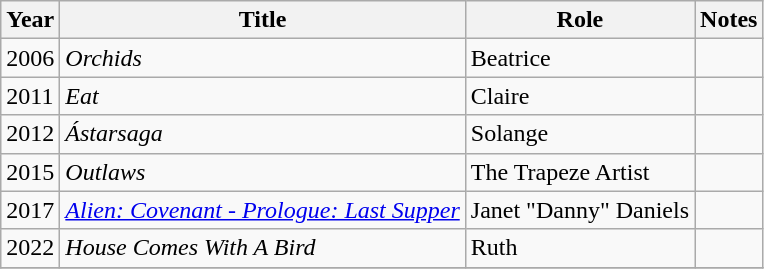<table class="wikitable sortable">
<tr>
<th>Year</th>
<th>Title</th>
<th>Role</th>
<th class=unsortable>Notes</th>
</tr>
<tr>
<td>2006</td>
<td><em>Orchids</em></td>
<td>Beatrice</td>
<td></td>
</tr>
<tr>
<td>2011</td>
<td><em>Eat</em></td>
<td>Claire</td>
<td></td>
</tr>
<tr>
<td>2012</td>
<td><em>Ástarsaga</em></td>
<td>Solange</td>
<td></td>
</tr>
<tr>
<td>2015</td>
<td><em>Outlaws</em></td>
<td>The Trapeze Artist</td>
<td></td>
</tr>
<tr>
<td>2017</td>
<td><em><a href='#'>Alien: Covenant - Prologue: Last Supper</a></em></td>
<td>Janet "Danny" Daniels</td>
<td></td>
</tr>
<tr>
<td>2022</td>
<td><em>House Comes With A Bird</em></td>
<td>Ruth</td>
<td></td>
</tr>
<tr>
</tr>
</table>
